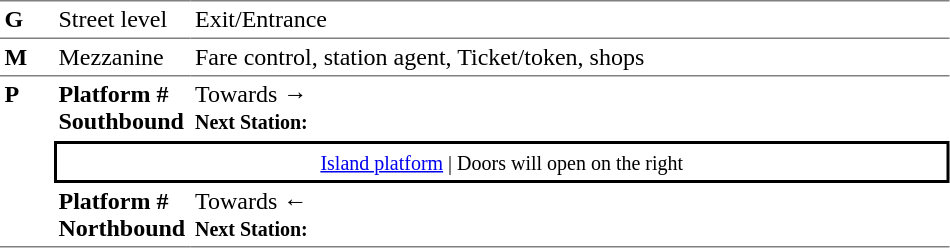<table table border=0 cellspacing=0 cellpadding=3>
<tr>
<td style="border-top:solid 1px gray;border-bottom:solid 1px gray;" width=30 valign=top><strong>G</strong></td>
<td style="border-top:solid 1px gray;border-bottom:solid 1px gray;" width=85 valign=top>Street level</td>
<td style="border-top:solid 1px gray;border-bottom:solid 1px gray;" width=500 valign=top>Exit/Entrance</td>
</tr>
<tr>
<td style="border-bottom:solid 1px gray;"><strong>M</strong></td>
<td style="border-bottom:solid 1px gray;">Mezzanine</td>
<td style="border-bottom:solid 1px gray;">Fare control, station agent, Ticket/token, shops</td>
</tr>
<tr>
<td style="border-bottom:solid 1px gray;" width=30 rowspan=3 valign=top><strong>P</strong></td>
<td style="border-bottom:solid 1px white;" width=85><span><strong>Platform #</strong><br><strong>Southbound</strong></span></td>
<td style="border-bottom:solid 1px white;" width=500>Towards → <br><small><strong>Next Station:</strong> </small></td>
</tr>
<tr>
<td style="border-top:solid 2px black;border-right:solid 2px black;border-left:solid 2px black;border-bottom:solid 2px black;text-align:center;" colspan=2><small><a href='#'>Island platform</a> | Doors will open on the right </small></td>
</tr>
<tr>
<td style="border-bottom:solid 1px gray;" width=30><span><strong>Platform #</strong><br><strong>Northbound</strong></span></td>
<td style="border-bottom:solid 1px gray;" width="500">Towards ← <br><small><strong>Next Station:</strong> </small></td>
</tr>
</table>
